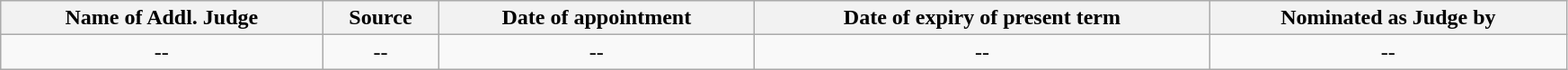<table class="wikitable static-row-numbers static-row-header" style="text-align:center" width="92%">
<tr>
<th>Name of Addl. Judge</th>
<th>Source</th>
<th>Date of appointment</th>
<th>Date of expiry of present term</th>
<th>Nominated as Judge by</th>
</tr>
<tr>
<td>--</td>
<td>--</td>
<td>--</td>
<td>--</td>
<td>--</td>
</tr>
</table>
